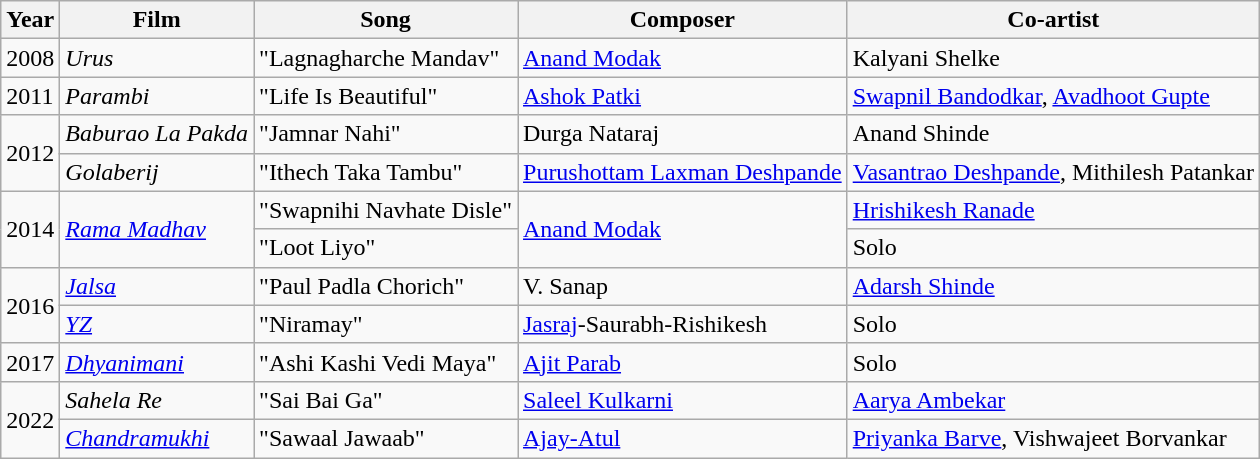<table class="wikitable">
<tr>
<th>Year</th>
<th>Film</th>
<th>Song</th>
<th>Composer</th>
<th>Co-artist</th>
</tr>
<tr>
<td>2008</td>
<td><em>Urus</em></td>
<td>"Lagnagharche Mandav"</td>
<td><a href='#'>Anand Modak</a></td>
<td>Kalyani Shelke</td>
</tr>
<tr>
<td>2011</td>
<td><em>Parambi</em></td>
<td>"Life Is Beautiful"</td>
<td><a href='#'>Ashok Patki</a></td>
<td><a href='#'>Swapnil Bandodkar</a>, <a href='#'>Avadhoot Gupte</a></td>
</tr>
<tr>
<td rowspan="2">2012</td>
<td><em>Baburao La Pakda</em></td>
<td>"Jamnar Nahi"</td>
<td>Durga Nataraj</td>
<td>Anand Shinde</td>
</tr>
<tr>
<td><em>Golaberij</em></td>
<td>"Ithech Taka Tambu"</td>
<td><a href='#'>Purushottam Laxman Deshpande</a></td>
<td><a href='#'>Vasantrao Deshpande</a>, Mithilesh Patankar</td>
</tr>
<tr>
<td rowspan="2">2014</td>
<td rowspan="2"><em><a href='#'>Rama Madhav</a></em></td>
<td>"Swapnihi Navhate Disle"</td>
<td rowspan="2"><a href='#'>Anand Modak</a></td>
<td><a href='#'>Hrishikesh Ranade</a></td>
</tr>
<tr>
<td>"Loot Liyo"</td>
<td>Solo</td>
</tr>
<tr>
<td rowspan="2">2016</td>
<td><em><a href='#'>Jalsa</a></em></td>
<td>"Paul Padla Chorich"</td>
<td>V. Sanap</td>
<td><a href='#'>Adarsh Shinde</a></td>
</tr>
<tr>
<td><em><a href='#'>YZ</a></em></td>
<td>"Niramay"</td>
<td><a href='#'>Jasraj</a>-Saurabh-Rishikesh</td>
<td>Solo</td>
</tr>
<tr>
<td>2017</td>
<td><em><a href='#'>Dhyanimani</a></em></td>
<td>"Ashi Kashi Vedi Maya"</td>
<td><a href='#'>Ajit Parab</a></td>
<td>Solo</td>
</tr>
<tr>
<td rowspan="2">2022</td>
<td><em>Sahela Re</em></td>
<td>"Sai Bai Ga"</td>
<td><a href='#'>Saleel Kulkarni</a></td>
<td><a href='#'>Aarya Ambekar</a></td>
</tr>
<tr>
<td><em><a href='#'>Chandramukhi</a></em></td>
<td>"Sawaal Jawaab"</td>
<td><a href='#'>Ajay-Atul</a></td>
<td><a href='#'>Priyanka Barve</a>, Vishwajeet Borvankar</td>
</tr>
</table>
